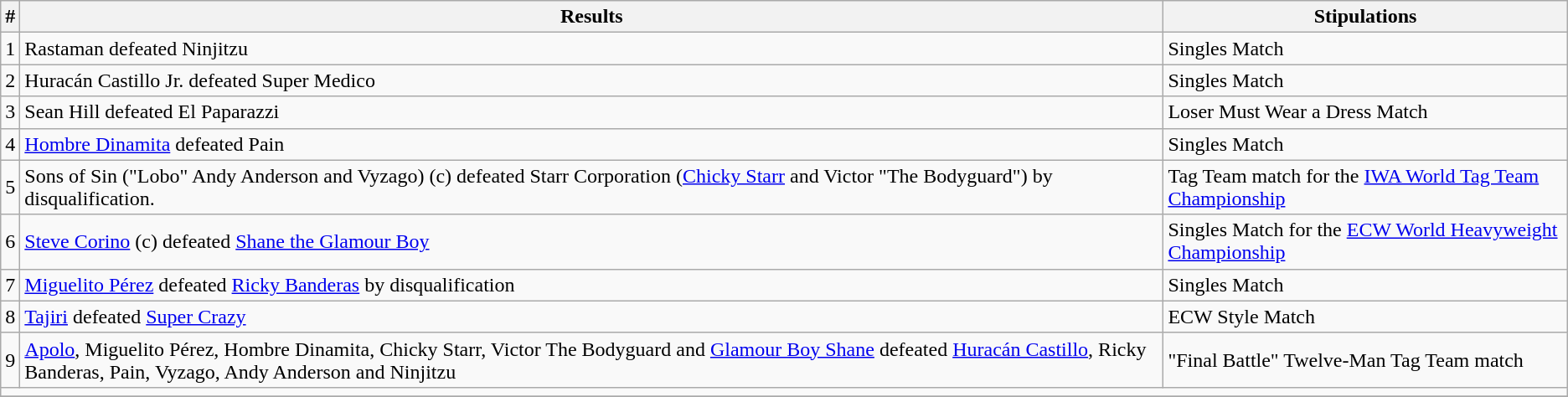<table class="wikitable">
<tr>
<th>#</th>
<th>Results</th>
<th>Stipulations</th>
</tr>
<tr>
<td>1</td>
<td>Rastaman defeated Ninjitzu</td>
<td>Singles Match</td>
</tr>
<tr>
<td>2</td>
<td>Huracán Castillo Jr. defeated Super Medico</td>
<td>Singles Match</td>
</tr>
<tr>
<td>3</td>
<td>Sean Hill defeated El Paparazzi</td>
<td>Loser Must Wear a Dress Match</td>
</tr>
<tr>
<td>4</td>
<td><a href='#'>Hombre Dinamita</a> defeated Pain</td>
<td>Singles Match</td>
</tr>
<tr>
<td>5</td>
<td>Sons of Sin ("Lobo" Andy Anderson and Vyzago) (c) defeated Starr Corporation (<a href='#'>Chicky Starr</a> and Victor "The Bodyguard") by disqualification.</td>
<td>Tag Team match for the <a href='#'>IWA World Tag Team Championship</a></td>
</tr>
<tr>
<td>6</td>
<td><a href='#'>Steve Corino</a> (c) defeated <a href='#'>Shane the Glamour Boy</a></td>
<td>Singles Match for the <a href='#'>ECW World Heavyweight Championship</a></td>
</tr>
<tr>
<td>7</td>
<td><a href='#'>Miguelito Pérez</a> defeated <a href='#'>Ricky Banderas</a> by disqualification</td>
<td>Singles Match</td>
</tr>
<tr>
<td>8</td>
<td><a href='#'>Tajiri</a> defeated <a href='#'>Super Crazy</a></td>
<td>ECW Style Match</td>
</tr>
<tr>
<td>9</td>
<td><a href='#'>Apolo</a>, Miguelito Pérez, Hombre Dinamita, Chicky Starr, Victor The Bodyguard and <a href='#'>Glamour Boy Shane</a> defeated <a href='#'>Huracán Castillo</a>, Ricky Banderas, Pain, Vyzago, Andy Anderson and Ninjitzu</td>
<td>"Final Battle" Twelve-Man Tag Team match</td>
</tr>
<tr>
<td colspan="10"></td>
</tr>
<tr>
</tr>
</table>
